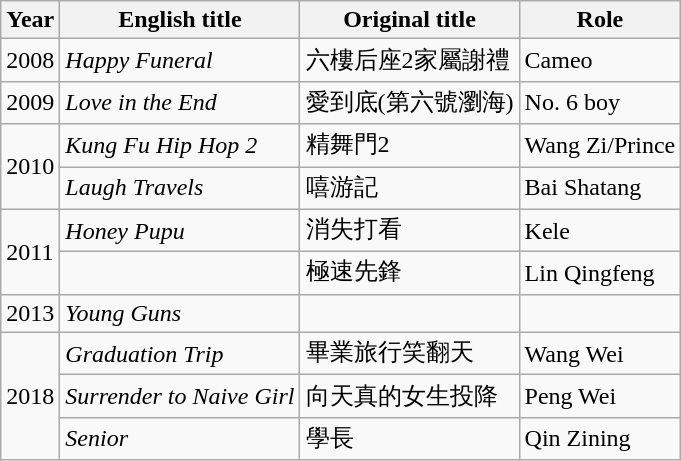<table class="wikitable sortable">
<tr>
<th>Year</th>
<th>English title</th>
<th>Original title</th>
<th>Role</th>
</tr>
<tr>
<td>2008</td>
<td><em>Happy Funeral</em></td>
<td>六樓后座2家屬謝禮</td>
<td>Cameo</td>
</tr>
<tr>
<td>2009</td>
<td><em>Love in the End</em></td>
<td>愛到底(第六號瀏海)</td>
<td>No. 6 boy</td>
</tr>
<tr>
<td rowspan=2>2010</td>
<td><em>Kung Fu Hip Hop 2</em></td>
<td>精舞門2</td>
<td>Wang Zi/Prince</td>
</tr>
<tr>
<td><em>Laugh Travels</em></td>
<td>嘻游記</td>
<td>Bai Shatang</td>
</tr>
<tr>
<td rowspan=2>2011</td>
<td><em>Honey Pupu</em></td>
<td>消失打看</td>
<td>Kele</td>
</tr>
<tr>
<td></td>
<td>極速先鋒</td>
<td>Lin Qingfeng</td>
</tr>
<tr>
<td>2013</td>
<td><em>Young Guns</em></td>
<td></td>
<td></td>
</tr>
<tr>
<td rowspan=3>2018</td>
<td><em>Graduation Trip</em></td>
<td>畢業旅行笑翻天</td>
<td>Wang Wei</td>
</tr>
<tr>
<td><em>Surrender to Naive Girl</em></td>
<td>向天真的女生投降</td>
<td>Peng Wei</td>
</tr>
<tr>
<td><em>Senior</em></td>
<td>學長</td>
<td>Qin Zining</td>
</tr>
</table>
